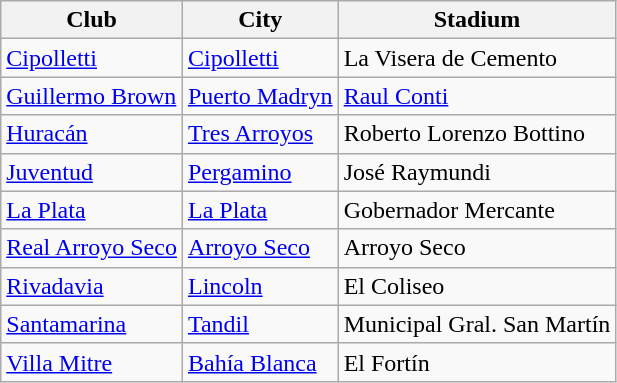<table class="wikitable sortable">
<tr>
<th>Club</th>
<th>City</th>
<th>Stadium</th>
</tr>
<tr>
<td> <a href='#'>Cipolletti</a></td>
<td><a href='#'>Cipolletti</a></td>
<td>La Visera de Cemento</td>
</tr>
<tr>
<td>  <a href='#'>Guillermo Brown</a></td>
<td><a href='#'>Puerto Madryn</a></td>
<td><a href='#'>Raul Conti</a></td>
</tr>
<tr>
<td> <a href='#'>Huracán</a></td>
<td><a href='#'>Tres Arroyos</a></td>
<td>Roberto Lorenzo Bottino</td>
</tr>
<tr>
<td> <a href='#'>Juventud</a></td>
<td><a href='#'>Pergamino</a></td>
<td>José Raymundi</td>
</tr>
<tr>
<td> <a href='#'>La Plata</a></td>
<td><a href='#'>La Plata</a></td>
<td>Gobernador Mercante</td>
</tr>
<tr>
<td> <a href='#'>Real Arroyo Seco</a></td>
<td><a href='#'>Arroyo Seco</a></td>
<td>Arroyo Seco</td>
</tr>
<tr>
<td> <a href='#'>Rivadavia</a></td>
<td><a href='#'>Lincoln</a></td>
<td>El Coliseo</td>
</tr>
<tr>
<td> <a href='#'>Santamarina</a></td>
<td><a href='#'>Tandil</a></td>
<td>Municipal Gral. San Martín</td>
</tr>
<tr>
<td> <a href='#'>Villa Mitre</a></td>
<td><a href='#'>Bahía Blanca</a></td>
<td>El Fortín</td>
</tr>
</table>
